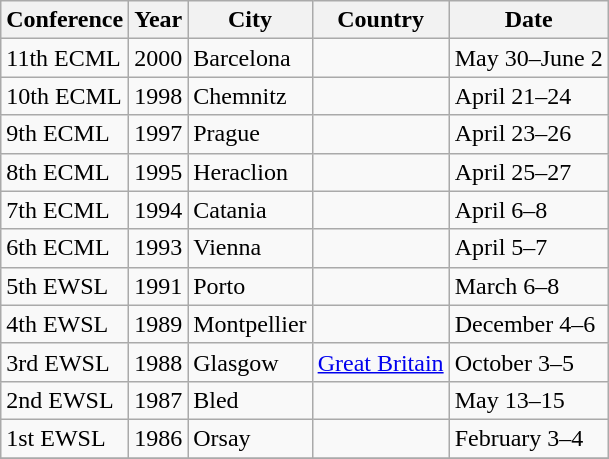<table class="wikitable" border="1">
<tr>
<th>Conference</th>
<th>Year</th>
<th>City</th>
<th>Country</th>
<th>Date</th>
</tr>
<tr>
<td>11th ECML</td>
<td>2000</td>
<td>Barcelona</td>
<td></td>
<td>May 30–June 2</td>
</tr>
<tr>
<td>10th ECML</td>
<td>1998</td>
<td>Chemnitz</td>
<td></td>
<td>April 21–24</td>
</tr>
<tr>
<td>9th ECML</td>
<td>1997</td>
<td>Prague</td>
<td></td>
<td>April 23–26</td>
</tr>
<tr>
<td>8th ECML</td>
<td>1995</td>
<td>Heraclion</td>
<td></td>
<td>April 25–27</td>
</tr>
<tr>
<td>7th ECML</td>
<td>1994</td>
<td>Catania</td>
<td></td>
<td>April 6–8</td>
</tr>
<tr>
<td>6th ECML</td>
<td>1993</td>
<td>Vienna</td>
<td></td>
<td>April 5–7</td>
</tr>
<tr>
<td>5th EWSL</td>
<td>1991</td>
<td>Porto</td>
<td></td>
<td>March 6–8</td>
</tr>
<tr>
<td>4th EWSL</td>
<td>1989</td>
<td>Montpellier</td>
<td></td>
<td>December 4–6</td>
</tr>
<tr>
<td>3rd EWSL</td>
<td>1988</td>
<td>Glasgow</td>
<td> <a href='#'>Great Britain</a></td>
<td>October 3–5</td>
</tr>
<tr>
<td>2nd EWSL</td>
<td>1987</td>
<td>Bled</td>
<td></td>
<td>May 13–15</td>
</tr>
<tr>
<td>1st EWSL</td>
<td>1986</td>
<td>Orsay</td>
<td></td>
<td>February 3–4</td>
</tr>
<tr>
</tr>
</table>
